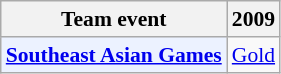<table style='font-size: 90%; text-align:center;' class='wikitable'>
<tr>
<th>Team event</th>
<th>2009</th>
</tr>
<tr>
<td bgcolor="#ECF2FF"; align="left"><strong><a href='#'>Southeast Asian Games</a></strong></td>
<td> <a href='#'>Gold</a></td>
</tr>
</table>
